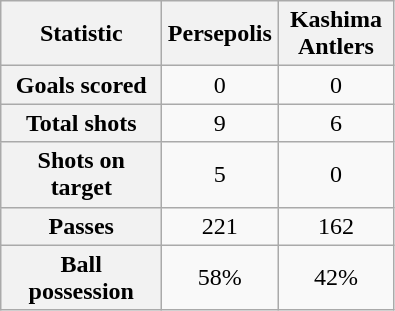<table class="wikitable plainrowheaders" style="text-align:center">
<tr>
<th scope="col" style="width:100px">Statistic</th>
<th scope="col" style="width:70px">Persepolis</th>
<th scope="col" style="width:70px">Kashima Antlers</th>
</tr>
<tr>
<th scope=row>Goals scored</th>
<td>0</td>
<td>0</td>
</tr>
<tr>
<th scope=row>Total shots</th>
<td>9</td>
<td>6</td>
</tr>
<tr>
<th scope=row>Shots on target</th>
<td>5</td>
<td>0</td>
</tr>
<tr>
<th scope=row>Passes</th>
<td>221</td>
<td>162</td>
</tr>
<tr>
<th scope=row>Ball possession</th>
<td>58%</td>
<td>42%</td>
</tr>
</table>
